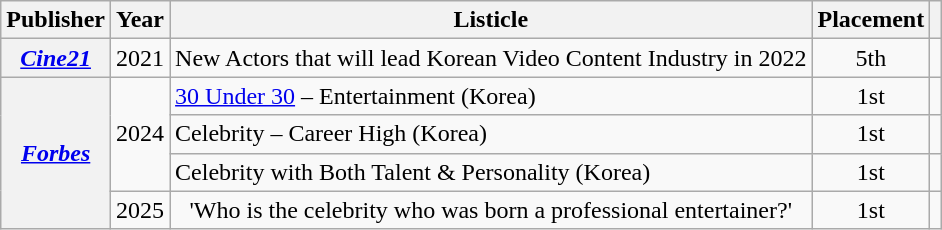<table class="wikitable plainrowheaders" style="text-align:center">
<tr>
<th scope="col">Publisher</th>
<th scope="col">Year</th>
<th scope="col">Listicle</th>
<th scope="col">Placement</th>
<th scope="col" class="unsortable"></th>
</tr>
<tr>
<th scope="row"><em><a href='#'>Cine21</a></em></th>
<td>2021</td>
<td style="text-align:left">New Actors that will lead Korean Video Content Industry in 2022</td>
<td>5th</td>
<td></td>
</tr>
<tr>
<th rowspan="4" scope="row"><em><a href='#'>Forbes</a></em></th>
<td rowspan="3">2024</td>
<td style="text-align:left"><a href='#'>30 Under 30</a> – Entertainment (Korea)</td>
<td>1st</td>
<td></td>
</tr>
<tr>
<td style="text-align:left">Celebrity – Career High (Korea)</td>
<td>1st</td>
<td></td>
</tr>
<tr>
<td style="text-align:left">Celebrity with Both Talent & Personality (Korea)</td>
<td>1st</td>
<td></td>
</tr>
<tr>
<td>2025</td>
<td>'Who is the celebrity who was born a professional entertainer?'</td>
<td>1st</td>
<td></td>
</tr>
</table>
